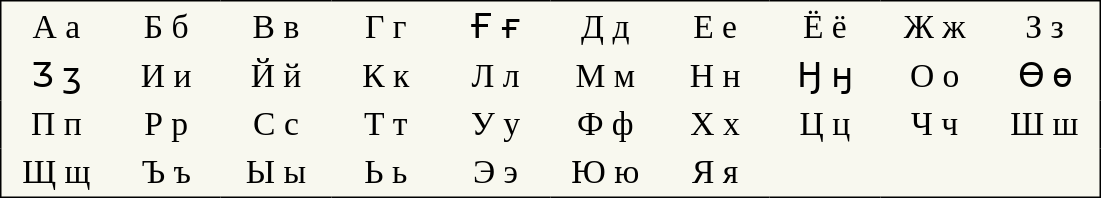<table style="font-family:Arial Unicode MS; font-size:1.4em; border-color:#000000; border-width:1px; border-style:solid; border-collapse:collapse; background-color:#F8F8EF">
<tr>
<td style="width:3em; text-align:center; padding: 3px;">А а</td>
<td style="width:3em; text-align:center; padding: 3px;">Б б</td>
<td style="width:3em; text-align:center; padding: 3px;">В в</td>
<td style="width:3em; text-align:center; padding: 3px;">Г г</td>
<td style="width:3em; text-align:center; padding: 3px;">Ғ ғ</td>
<td style="width:3em; text-align:center; padding: 3px;">Д д</td>
<td style="width:3em; text-align:center; padding: 3px;">Е е</td>
<td style="width:3em; text-align:center; padding: 3px;">Ё ё</td>
<td style="width:3em; text-align:center; padding: 3px;">Ж ж</td>
<td style="width:3em; text-align:center; padding: 3px;">З з</td>
</tr>
<tr>
<td style="width:3em; text-align:center; padding: 3px;">Ӡ ӡ</td>
<td style="width:3em; text-align:center; padding: 3px;">И и</td>
<td style="width:3em; text-align:center; padding: 3px;">Й й</td>
<td style="width:3em; text-align:center; padding: 3px;">К к</td>
<td style="width:3em; text-align:center; padding: 3px;">Л л</td>
<td style="width:3em; text-align:center; padding: 3px;">М м</td>
<td style="width:3em; text-align:center; padding: 3px;">Н н</td>
<td style="width:3em; text-align:center; padding: 3px;">Ӈ ӈ</td>
<td style="width:3em; text-align:center; padding: 3px;">О о</td>
<td style="width:3em; text-align:center; padding: 3px;">Ө ө</td>
</tr>
<tr>
<td style="width:3em; text-align:center; padding: 3px;">П п</td>
<td style="width:3em; text-align:center; padding: 3px;">Р р</td>
<td style="width:3em; text-align:center; padding: 3px;">С с</td>
<td style="width:3em; text-align:center; padding: 3px;">Т т</td>
<td style="width:3em; text-align:center; padding: 3px;">У у</td>
<td style="width:3em; text-align:center; padding: 3px;">Ф ф</td>
<td style="width:3em; text-align:center; padding: 3px;">Х х</td>
<td style="width:3em; text-align:center; padding: 3px;">Ц ц</td>
<td style="width:3em; text-align:center; padding: 3px;">Ч ч</td>
<td style="width:3em; text-align:center; padding: 3px;">Ш ш</td>
</tr>
<tr>
<td style="width:3em; text-align:center; padding: 3px;">Щ щ</td>
<td style="width:3em; text-align:center; padding: 3px;">Ъ ъ</td>
<td style="width:3em; text-align:center; padding: 3px;">Ы ы</td>
<td style="width:3em; text-align:center; padding: 3px;">Ь ь</td>
<td style="width:3em; text-align:center; padding: 3px;">Э э</td>
<td style="width:3em; text-align:center; padding: 3px;">Ю ю</td>
<td style="width:3em; text-align:center; padding: 3px;">Я я</td>
</tr>
</table>
